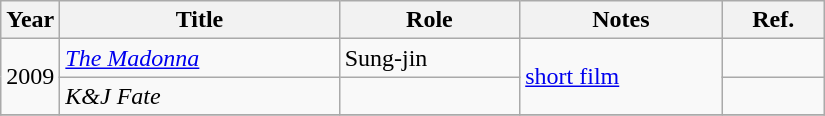<table class="wikitable" style="width:550px">
<tr>
<th width=10>Year</th>
<th>Title</th>
<th>Role</th>
<th>Notes</th>
<th>Ref.</th>
</tr>
<tr>
<td rowspan=2>2009</td>
<td><em><a href='#'>The Madonna</a></em></td>
<td>Sung-jin</td>
<td rowspan="2"><a href='#'>short film</a></td>
<td></td>
</tr>
<tr>
<td><em>K&J Fate</em></td>
<td></td>
<td></td>
</tr>
<tr>
</tr>
</table>
